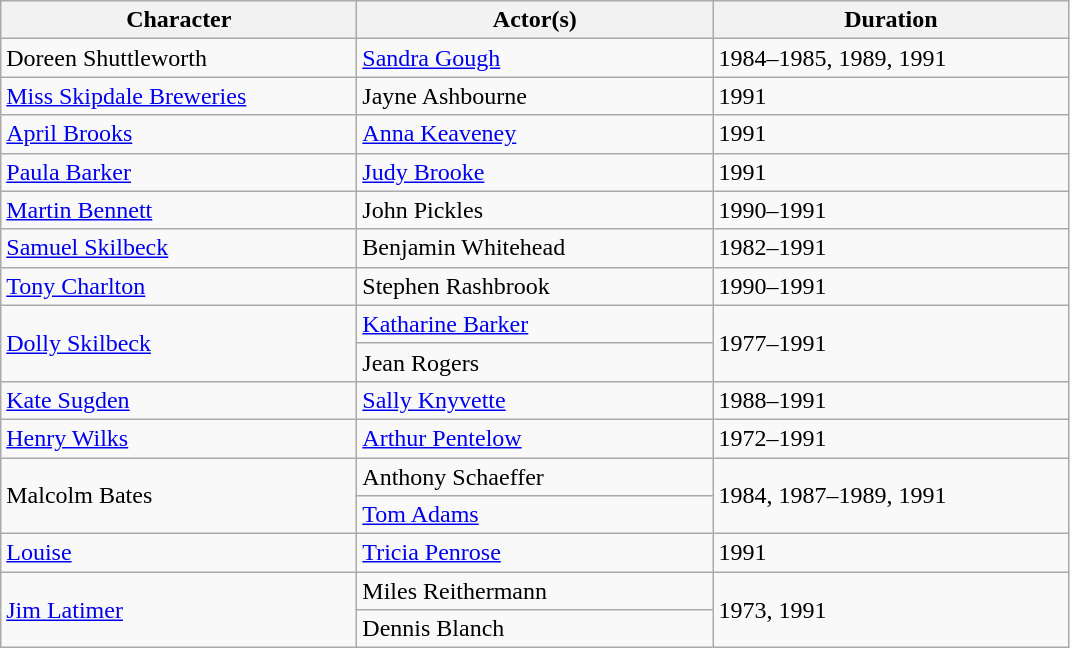<table class="wikitable">
<tr>
<th scope="col" width="230">Character</th>
<th scope="col" width="230">Actor(s)</th>
<th scope="col" width="230">Duration</th>
</tr>
<tr>
<td>Doreen Shuttleworth</td>
<td><a href='#'>Sandra Gough</a></td>
<td>1984–1985, 1989, 1991</td>
</tr>
<tr>
<td><a href='#'>Miss Skipdale Breweries</a></td>
<td>Jayne Ashbourne</td>
<td>1991</td>
</tr>
<tr>
<td><a href='#'>April Brooks</a></td>
<td><a href='#'>Anna Keaveney</a></td>
<td>1991</td>
</tr>
<tr>
<td><a href='#'>Paula Barker</a></td>
<td><a href='#'>Judy Brooke</a></td>
<td>1991</td>
</tr>
<tr>
<td><a href='#'>Martin Bennett</a></td>
<td>John Pickles</td>
<td>1990–1991</td>
</tr>
<tr>
<td><a href='#'>Samuel Skilbeck</a></td>
<td>Benjamin Whitehead</td>
<td>1982–1991</td>
</tr>
<tr>
<td><a href='#'>Tony Charlton</a></td>
<td>Stephen Rashbrook</td>
<td>1990–1991</td>
</tr>
<tr>
<td rowspan="2"><a href='#'>Dolly Skilbeck</a></td>
<td><a href='#'>Katharine Barker</a></td>
<td rowspan="2">1977–1991</td>
</tr>
<tr>
<td>Jean Rogers</td>
</tr>
<tr>
<td><a href='#'>Kate Sugden</a></td>
<td><a href='#'>Sally Knyvette</a></td>
<td>1988–1991</td>
</tr>
<tr>
<td><a href='#'>Henry Wilks</a></td>
<td><a href='#'>Arthur Pentelow</a></td>
<td>1972–1991</td>
</tr>
<tr>
<td rowspan="2">Malcolm Bates</td>
<td>Anthony Schaeffer</td>
<td rowspan="2">1984, 1987–1989, 1991</td>
</tr>
<tr>
<td><a href='#'>Tom Adams</a></td>
</tr>
<tr>
<td><a href='#'>Louise</a></td>
<td><a href='#'>Tricia Penrose</a></td>
<td>1991</td>
</tr>
<tr>
<td rowspan="2"><a href='#'>Jim Latimer</a></td>
<td>Miles Reithermann</td>
<td rowspan="2">1973, 1991</td>
</tr>
<tr>
<td>Dennis Blanch</td>
</tr>
</table>
